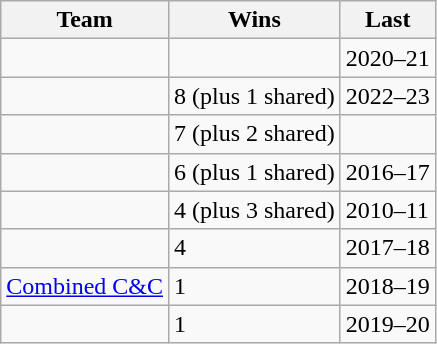<table class="wikitable">
<tr>
<th>Team</th>
<th>Wins</th>
<th>Last</th>
</tr>
<tr>
<td></td>
<td></td>
<td>2020–21</td>
</tr>
<tr>
<td></td>
<td>8 (plus 1 shared)</td>
<td>2022–23</td>
</tr>
<tr>
<td></td>
<td>7 (plus 2 shared)</td>
<td></td>
</tr>
<tr>
<td></td>
<td>6 (plus 1 shared)</td>
<td>2016–17</td>
</tr>
<tr>
<td></td>
<td>4 (plus 3 shared)</td>
<td>2010–11</td>
</tr>
<tr>
<td></td>
<td>4</td>
<td>2017–18</td>
</tr>
<tr>
<td> <a href='#'>Combined C&C</a></td>
<td>1</td>
<td>2018–19</td>
</tr>
<tr>
<td></td>
<td>1</td>
<td>2019–20</td>
</tr>
</table>
